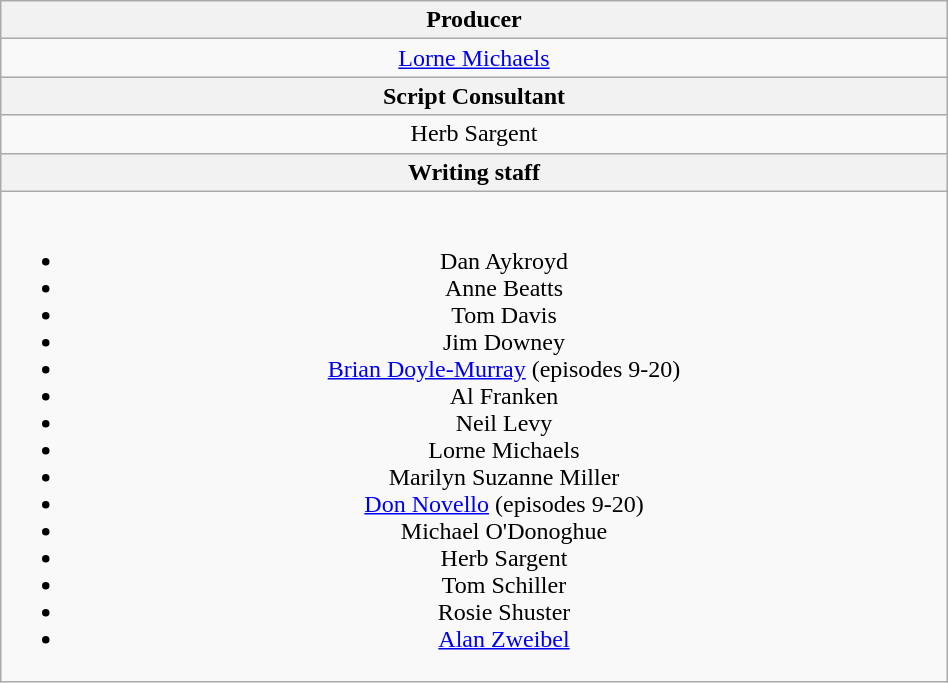<table class="wikitable plainrowheaders"  style="text-align:center; width:50%;">
<tr>
<th><strong>Producer</strong></th>
</tr>
<tr>
<td><a href='#'>Lorne Michaels</a></td>
</tr>
<tr>
<th><strong>Script Consultant</strong></th>
</tr>
<tr>
<td>Herb Sargent</td>
</tr>
<tr>
<th><strong>Writing staff</strong></th>
</tr>
<tr>
<td><br><ul><li>Dan Aykroyd</li><li>Anne Beatts</li><li>Tom Davis</li><li>Jim Downey</li><li><a href='#'>Brian Doyle-Murray</a> (episodes 9-20)</li><li>Al Franken</li><li>Neil Levy</li><li>Lorne Michaels</li><li>Marilyn Suzanne Miller</li><li><a href='#'>Don Novello</a> (episodes 9-20)</li><li>Michael O'Donoghue</li><li>Herb Sargent</li><li>Tom Schiller</li><li>Rosie Shuster</li><li><a href='#'>Alan Zweibel</a></li></ul></td>
</tr>
</table>
